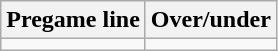<table class="wikitable">
<tr align="center">
<th style=>Pregame line</th>
<th style=>Over/under</th>
</tr>
<tr align="center">
<td></td>
<td></td>
</tr>
</table>
